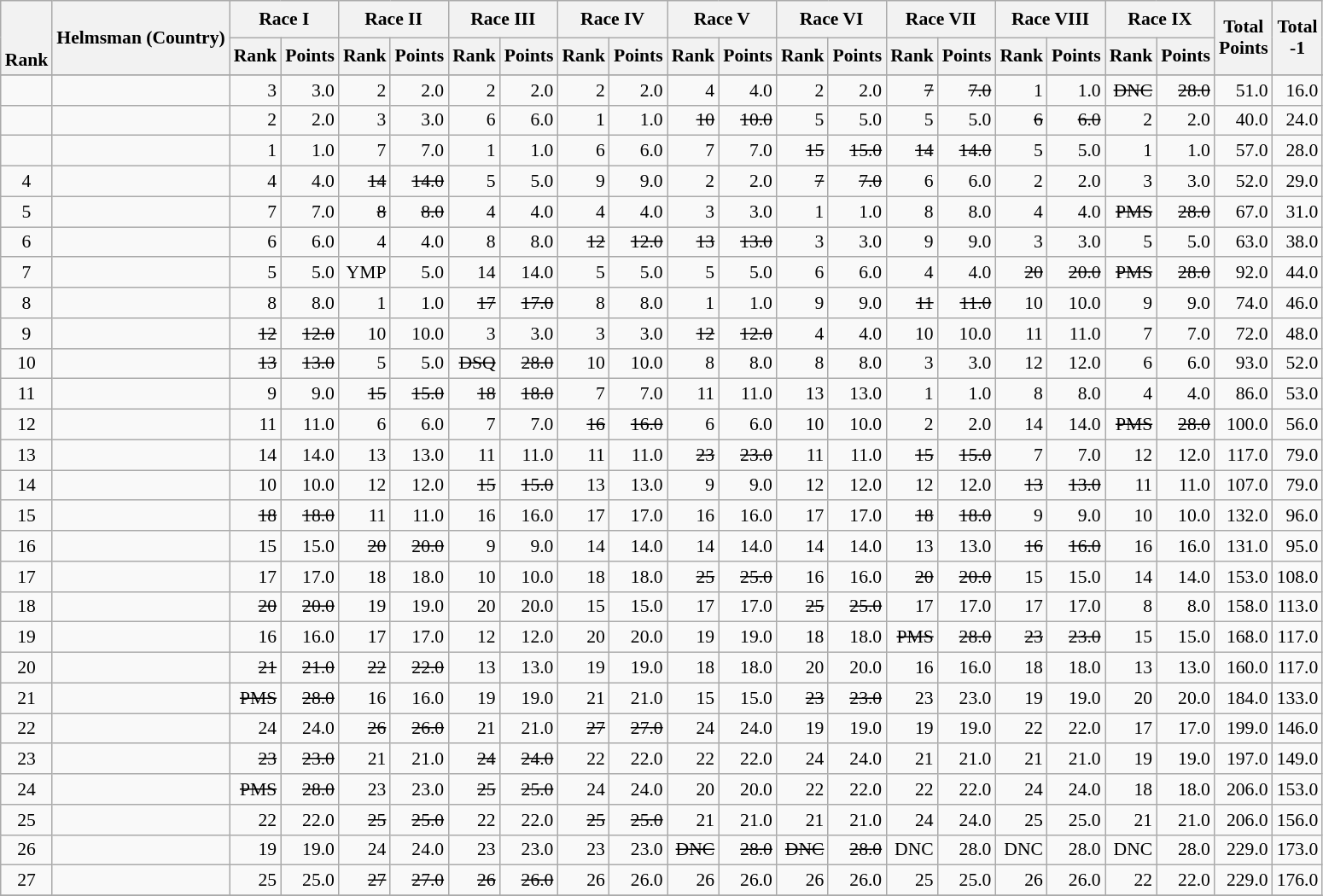<table class="wikitable" style="text-align:right; font-size:90%">
<tr>
<th rowspan="2"><br><br>Rank</th>
<th rowspan="2">Helmsman (Country)</th>
<th colspan="2">Race I</th>
<th colspan="2">Race II</th>
<th colspan="2">Race III</th>
<th colspan="2">Race IV</th>
<th colspan="2">Race V</th>
<th colspan="2">Race VI</th>
<th colspan="2">Race VII</th>
<th colspan="2">Race VIII</th>
<th colspan="2">Race IX</th>
<th rowspan="2">Total <br>Points <br></th>
<th rowspan="2">Total<br>-1<br></th>
</tr>
<tr>
<th>Rank</th>
<th>Points</th>
<th>Rank</th>
<th>Points</th>
<th>Rank</th>
<th>Points</th>
<th>Rank</th>
<th>Points</th>
<th>Rank</th>
<th>Points</th>
<th>Rank</th>
<th>Points</th>
<th>Rank</th>
<th>Points</th>
<th>Rank</th>
<th>Points</th>
<th>Rank</th>
<th>Points</th>
</tr>
<tr style="vertical-align:top;">
</tr>
<tr>
<td align=center></td>
<td align=left></td>
<td>3</td>
<td>3.0</td>
<td>2</td>
<td>2.0</td>
<td>2</td>
<td>2.0</td>
<td>2</td>
<td>2.0</td>
<td>4</td>
<td>4.0</td>
<td>2</td>
<td>2.0</td>
<td><s>7</s></td>
<td><s>7.0</s></td>
<td>1</td>
<td>1.0</td>
<td><s>DNC</s></td>
<td><s>28.0</s></td>
<td>51.0</td>
<td>16.0</td>
</tr>
<tr>
<td align=center></td>
<td align=left></td>
<td>2</td>
<td>2.0</td>
<td>3</td>
<td>3.0</td>
<td>6</td>
<td>6.0</td>
<td>1</td>
<td>1.0</td>
<td><s>10</s></td>
<td><s>10.0</s></td>
<td>5</td>
<td>5.0</td>
<td>5</td>
<td>5.0</td>
<td><s>6</s></td>
<td><s>6.0</s></td>
<td>2</td>
<td>2.0</td>
<td>40.0</td>
<td>24.0</td>
</tr>
<tr>
<td align=center></td>
<td align=left></td>
<td>1</td>
<td>1.0</td>
<td>7</td>
<td>7.0</td>
<td>1</td>
<td>1.0</td>
<td>6</td>
<td>6.0</td>
<td>7</td>
<td>7.0</td>
<td><s>15</s></td>
<td><s>15.0</s></td>
<td><s>14</s></td>
<td><s>14.0</s></td>
<td>5</td>
<td>5.0</td>
<td>1</td>
<td>1.0</td>
<td>57.0</td>
<td>28.0</td>
</tr>
<tr>
<td align=center>4</td>
<td align=left></td>
<td>4</td>
<td>4.0</td>
<td><s>14</s></td>
<td><s>14.0</s></td>
<td>5</td>
<td>5.0</td>
<td>9</td>
<td>9.0</td>
<td>2</td>
<td>2.0</td>
<td><s>7</s></td>
<td><s>7.0</s></td>
<td>6</td>
<td>6.0</td>
<td>2</td>
<td>2.0</td>
<td>3</td>
<td>3.0</td>
<td>52.0</td>
<td>29.0</td>
</tr>
<tr>
<td align=center>5</td>
<td align=left></td>
<td>7</td>
<td>7.0</td>
<td><s>8</s></td>
<td><s>8.0</s></td>
<td>4</td>
<td>4.0</td>
<td>4</td>
<td>4.0</td>
<td>3</td>
<td>3.0</td>
<td>1</td>
<td>1.0</td>
<td>8</td>
<td>8.0</td>
<td>4</td>
<td>4.0</td>
<td><s>PMS</s></td>
<td><s>28.0</s></td>
<td>67.0</td>
<td>31.0</td>
</tr>
<tr>
<td align=center>6</td>
<td align=left></td>
<td>6</td>
<td>6.0</td>
<td>4</td>
<td>4.0</td>
<td>8</td>
<td>8.0</td>
<td><s>12</s></td>
<td><s>12.0</s></td>
<td><s>13</s></td>
<td><s>13.0</s></td>
<td>3</td>
<td>3.0</td>
<td>9</td>
<td>9.0</td>
<td>3</td>
<td>3.0</td>
<td>5</td>
<td>5.0</td>
<td>63.0</td>
<td>38.0</td>
</tr>
<tr>
<td align=center>7</td>
<td align=left></td>
<td>5</td>
<td>5.0</td>
<td>YMP</td>
<td>5.0</td>
<td>14</td>
<td>14.0</td>
<td>5</td>
<td>5.0</td>
<td>5</td>
<td>5.0</td>
<td>6</td>
<td>6.0</td>
<td>4</td>
<td>4.0</td>
<td><s>20</s></td>
<td><s>20.0</s></td>
<td><s>PMS</s></td>
<td><s>28.0</s></td>
<td>92.0</td>
<td>44.0</td>
</tr>
<tr>
<td align=center>8</td>
<td align=left></td>
<td>8</td>
<td>8.0</td>
<td>1</td>
<td>1.0</td>
<td><s>17</s></td>
<td><s>17.0</s></td>
<td>8</td>
<td>8.0</td>
<td>1</td>
<td>1.0</td>
<td>9</td>
<td>9.0</td>
<td><s>11</s></td>
<td><s>11.0</s></td>
<td>10</td>
<td>10.0</td>
<td>9</td>
<td>9.0</td>
<td>74.0</td>
<td>46.0</td>
</tr>
<tr>
<td align=center>9</td>
<td align=left></td>
<td><s>12</s></td>
<td><s>12.0</s></td>
<td>10</td>
<td>10.0</td>
<td>3</td>
<td>3.0</td>
<td>3</td>
<td>3.0</td>
<td><s>12</s></td>
<td><s>12.0</s></td>
<td>4</td>
<td>4.0</td>
<td>10</td>
<td>10.0</td>
<td>11</td>
<td>11.0</td>
<td>7</td>
<td>7.0</td>
<td>72.0</td>
<td>48.0</td>
</tr>
<tr>
<td align=center>10</td>
<td align=left></td>
<td><s>13</s></td>
<td><s>13.0</s></td>
<td>5</td>
<td>5.0</td>
<td><s>DSQ</s></td>
<td><s>28.0</s></td>
<td>10</td>
<td>10.0</td>
<td>8</td>
<td>8.0</td>
<td>8</td>
<td>8.0</td>
<td>3</td>
<td>3.0</td>
<td>12</td>
<td>12.0</td>
<td>6</td>
<td>6.0</td>
<td>93.0</td>
<td>52.0</td>
</tr>
<tr>
<td align=center>11</td>
<td align=left></td>
<td>9</td>
<td>9.0</td>
<td><s>15</s></td>
<td><s>15.0</s></td>
<td><s>18</s></td>
<td><s>18.0</s></td>
<td>7</td>
<td>7.0</td>
<td>11</td>
<td>11.0</td>
<td>13</td>
<td>13.0</td>
<td>1</td>
<td>1.0</td>
<td>8</td>
<td>8.0</td>
<td>4</td>
<td>4.0</td>
<td>86.0</td>
<td>53.0</td>
</tr>
<tr>
<td align=center>12</td>
<td align=left></td>
<td>11</td>
<td>11.0</td>
<td>6</td>
<td>6.0</td>
<td>7</td>
<td>7.0</td>
<td><s>16</s></td>
<td><s>16.0</s></td>
<td>6</td>
<td>6.0</td>
<td>10</td>
<td>10.0</td>
<td>2</td>
<td>2.0</td>
<td>14</td>
<td>14.0</td>
<td><s>PMS</s></td>
<td><s>28.0</s></td>
<td>100.0</td>
<td>56.0</td>
</tr>
<tr>
<td align=center>13</td>
<td align=left></td>
<td>14</td>
<td>14.0</td>
<td>13</td>
<td>13.0</td>
<td>11</td>
<td>11.0</td>
<td>11</td>
<td>11.0</td>
<td><s>23</s></td>
<td><s>23.0</s></td>
<td>11</td>
<td>11.0</td>
<td><s>15</s></td>
<td><s>15.0</s></td>
<td>7</td>
<td>7.0</td>
<td>12</td>
<td>12.0</td>
<td>117.0</td>
<td>79.0</td>
</tr>
<tr>
<td align=center>14</td>
<td align=left></td>
<td>10</td>
<td>10.0</td>
<td>12</td>
<td>12.0</td>
<td><s>15</s></td>
<td><s>15.0</s></td>
<td>13</td>
<td>13.0</td>
<td>9</td>
<td>9.0</td>
<td>12</td>
<td>12.0</td>
<td>12</td>
<td>12.0</td>
<td><s>13</s></td>
<td><s>13.0</s></td>
<td>11</td>
<td>11.0</td>
<td>107.0</td>
<td>79.0</td>
</tr>
<tr>
<td align=center>15</td>
<td align=left></td>
<td><s>18</s></td>
<td><s>18.0</s></td>
<td>11</td>
<td>11.0</td>
<td>16</td>
<td>16.0</td>
<td>17</td>
<td>17.0</td>
<td>16</td>
<td>16.0</td>
<td>17</td>
<td>17.0</td>
<td><s>18</s></td>
<td><s>18.0</s></td>
<td>9</td>
<td>9.0</td>
<td>10</td>
<td>10.0</td>
<td>132.0</td>
<td>96.0</td>
</tr>
<tr>
<td align=center>16</td>
<td align=left></td>
<td>15</td>
<td>15.0</td>
<td><s>20</s></td>
<td><s>20.0</s></td>
<td>9</td>
<td>9.0</td>
<td>14</td>
<td>14.0</td>
<td>14</td>
<td>14.0</td>
<td>14</td>
<td>14.0</td>
<td>13</td>
<td>13.0</td>
<td><s>16</s></td>
<td><s>16.0</s></td>
<td>16</td>
<td>16.0</td>
<td>131.0</td>
<td>95.0</td>
</tr>
<tr>
<td align=center>17</td>
<td align=left></td>
<td>17</td>
<td>17.0</td>
<td>18</td>
<td>18.0</td>
<td>10</td>
<td>10.0</td>
<td>18</td>
<td>18.0</td>
<td><s>25</s></td>
<td><s>25.0</s></td>
<td>16</td>
<td>16.0</td>
<td><s>20</s></td>
<td><s>20.0</s></td>
<td>15</td>
<td>15.0</td>
<td>14</td>
<td>14.0</td>
<td>153.0</td>
<td>108.0</td>
</tr>
<tr>
<td align=center>18</td>
<td align=left></td>
<td><s>20</s></td>
<td><s>20.0</s></td>
<td>19</td>
<td>19.0</td>
<td>20</td>
<td>20.0</td>
<td>15</td>
<td>15.0</td>
<td>17</td>
<td>17.0</td>
<td><s>25</s></td>
<td><s>25.0</s></td>
<td>17</td>
<td>17.0</td>
<td>17</td>
<td>17.0</td>
<td>8</td>
<td>8.0</td>
<td>158.0</td>
<td>113.0</td>
</tr>
<tr>
<td align=center>19</td>
<td align=left></td>
<td>16</td>
<td>16.0</td>
<td>17</td>
<td>17.0</td>
<td>12</td>
<td>12.0</td>
<td>20</td>
<td>20.0</td>
<td>19</td>
<td>19.0</td>
<td>18</td>
<td>18.0</td>
<td><s>PMS</s></td>
<td><s>28.0</s></td>
<td><s>23</s></td>
<td><s>23.0</s></td>
<td>15</td>
<td>15.0</td>
<td>168.0</td>
<td>117.0</td>
</tr>
<tr>
<td align=center>20</td>
<td align=left></td>
<td><s>21</s></td>
<td><s>21.0</s></td>
<td><s>22</s></td>
<td><s>22.0</s></td>
<td>13</td>
<td>13.0</td>
<td>19</td>
<td>19.0</td>
<td>18</td>
<td>18.0</td>
<td>20</td>
<td>20.0</td>
<td>16</td>
<td>16.0</td>
<td>18</td>
<td>18.0</td>
<td>13</td>
<td>13.0</td>
<td>160.0</td>
<td>117.0</td>
</tr>
<tr>
<td align=center>21</td>
<td align=left></td>
<td><s>PMS</s></td>
<td><s>28.0</s></td>
<td>16</td>
<td>16.0</td>
<td>19</td>
<td>19.0</td>
<td>21</td>
<td>21.0</td>
<td>15</td>
<td>15.0</td>
<td><s>23</s></td>
<td><s>23.0</s></td>
<td>23</td>
<td>23.0</td>
<td>19</td>
<td>19.0</td>
<td>20</td>
<td>20.0</td>
<td>184.0</td>
<td>133.0</td>
</tr>
<tr>
<td align=center>22</td>
<td align=left></td>
<td>24</td>
<td>24.0</td>
<td><s>26</s></td>
<td><s>26.0</s></td>
<td>21</td>
<td>21.0</td>
<td><s>27</s></td>
<td><s>27.0</s></td>
<td>24</td>
<td>24.0</td>
<td>19</td>
<td>19.0</td>
<td>19</td>
<td>19.0</td>
<td>22</td>
<td>22.0</td>
<td>17</td>
<td>17.0</td>
<td>199.0</td>
<td>146.0</td>
</tr>
<tr>
<td align=center>23</td>
<td align=left></td>
<td><s>23</s></td>
<td><s>23.0</s></td>
<td>21</td>
<td>21.0</td>
<td><s>24</s></td>
<td><s>24.0</s></td>
<td>22</td>
<td>22.0</td>
<td>22</td>
<td>22.0</td>
<td>24</td>
<td>24.0</td>
<td>21</td>
<td>21.0</td>
<td>21</td>
<td>21.0</td>
<td>19</td>
<td>19.0</td>
<td>197.0</td>
<td>149.0</td>
</tr>
<tr>
<td align=center>24</td>
<td align=left></td>
<td><s>PMS</s></td>
<td><s>28.0</s></td>
<td>23</td>
<td>23.0</td>
<td><s>25</s></td>
<td><s>25.0</s></td>
<td>24</td>
<td>24.0</td>
<td>20</td>
<td>20.0</td>
<td>22</td>
<td>22.0</td>
<td>22</td>
<td>22.0</td>
<td>24</td>
<td>24.0</td>
<td>18</td>
<td>18.0</td>
<td>206.0</td>
<td>153.0</td>
</tr>
<tr>
<td align=center>25</td>
<td align=left></td>
<td>22</td>
<td>22.0</td>
<td><s>25</s></td>
<td><s>25.0</s></td>
<td>22</td>
<td>22.0</td>
<td><s>25</s></td>
<td><s>25.0</s></td>
<td>21</td>
<td>21.0</td>
<td>21</td>
<td>21.0</td>
<td>24</td>
<td>24.0</td>
<td>25</td>
<td>25.0</td>
<td>21</td>
<td>21.0</td>
<td>206.0</td>
<td>156.0</td>
</tr>
<tr>
<td align=center>26</td>
<td align=left></td>
<td>19</td>
<td>19.0</td>
<td>24</td>
<td>24.0</td>
<td>23</td>
<td>23.0</td>
<td>23</td>
<td>23.0</td>
<td><s>DNC</s></td>
<td><s>28.0</s></td>
<td><s>DNC</s></td>
<td><s>28.0</s></td>
<td>DNC</td>
<td>28.0</td>
<td>DNC</td>
<td>28.0</td>
<td>DNC</td>
<td>28.0</td>
<td>229.0</td>
<td>173.0</td>
</tr>
<tr>
<td align=center>27</td>
<td align=left></td>
<td>25</td>
<td>25.0</td>
<td><s>27</s></td>
<td><s>27.0</s></td>
<td><s>26</s></td>
<td><s>26.0</s></td>
<td>26</td>
<td>26.0</td>
<td>26</td>
<td>26.0</td>
<td>26</td>
<td>26.0</td>
<td>25</td>
<td>25.0</td>
<td>26</td>
<td>26.0</td>
<td>22</td>
<td>22.0</td>
<td>229.0</td>
<td>176.0</td>
</tr>
<tr>
</tr>
</table>
